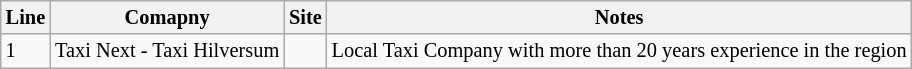<table class="wikitable" style="font-size:85%;">
<tr>
<th>Line</th>
<th>Comapny</th>
<th>Site</th>
<th>Notes</th>
</tr>
<tr>
<td>1</td>
<td>Taxi Next - Taxi Hilversum</td>
<td></td>
<td>Local Taxi Company with more than 20 years experience in the region</td>
</tr>
</table>
